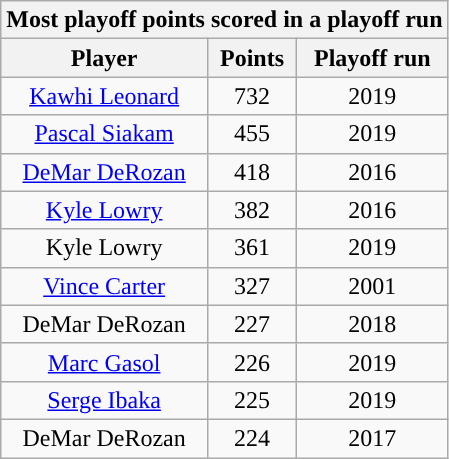<table class="wikitable sortable" style="text-align:center">
<tr>
<th colspan="3">Most playoff points scored in a playoff run</th>
</tr>
<tr>
<th>Player</th>
<th>Points</th>
<th>Playoff run</th>
</tr>
<tr>
<td><a href='#'>Kawhi Leonard</a></td>
<td>732</td>
<td>2019</td>
</tr>
<tr>
<td><a href='#'>Pascal Siakam</a></td>
<td>455</td>
<td>2019</td>
</tr>
<tr>
<td><a href='#'>DeMar DeRozan</a></td>
<td>418</td>
<td>2016</td>
</tr>
<tr>
<td><a href='#'>Kyle Lowry</a></td>
<td>382</td>
<td>2016</td>
</tr>
<tr>
<td>Kyle Lowry</td>
<td>361</td>
<td>2019</td>
</tr>
<tr>
<td><a href='#'>Vince Carter</a></td>
<td>327</td>
<td>2001</td>
</tr>
<tr>
<td>DeMar DeRozan</td>
<td>227</td>
<td>2018</td>
</tr>
<tr>
<td><a href='#'>Marc Gasol</a></td>
<td>226</td>
<td>2019</td>
</tr>
<tr>
<td><a href='#'>Serge Ibaka</a></td>
<td>225</td>
<td>2019</td>
</tr>
<tr>
<td>DeMar DeRozan</td>
<td>224</td>
<td>2017</td>
</tr>
</table>
